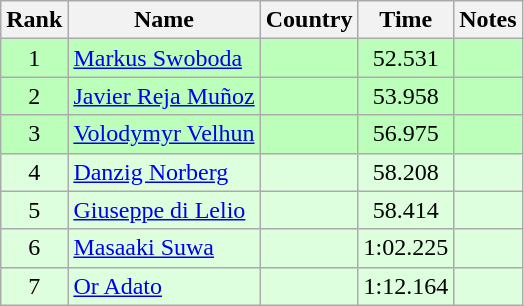<table class="wikitable" style="text-align:center">
<tr>
<th>Rank</th>
<th>Name</th>
<th>Country</th>
<th>Time</th>
<th>Notes</th>
</tr>
<tr bgcolor=bbffbb>
<td>1</td>
<td align="left"><a href='#'>Markus Swoboda</a></td>
<td align="left"></td>
<td>52.531</td>
<td></td>
</tr>
<tr bgcolor=bbffbb>
<td>2</td>
<td align="left"><a href='#'>Javier Reja Muñoz</a></td>
<td align="left"></td>
<td>53.958</td>
<td></td>
</tr>
<tr bgcolor=bbffbb>
<td>3</td>
<td align="left"><a href='#'>Volodymyr Velhun</a></td>
<td align="left"></td>
<td>56.975</td>
<td></td>
</tr>
<tr bgcolor=ddffdd>
<td>4</td>
<td align="left"><a href='#'>Danzig Norberg</a></td>
<td align="left"></td>
<td>58.208</td>
<td></td>
</tr>
<tr bgcolor=ddffdd>
<td>5</td>
<td align="left"><a href='#'>Giuseppe di Lelio</a></td>
<td align="left"></td>
<td>58.414</td>
<td></td>
</tr>
<tr bgcolor=ddffdd>
<td>6</td>
<td align="left"><a href='#'>Masaaki Suwa</a></td>
<td align="left"></td>
<td>1:02.225</td>
<td></td>
</tr>
<tr bgcolor=ddffdd>
<td>7</td>
<td align="left"><a href='#'>Or Adato</a></td>
<td align="left"></td>
<td>1:12.164</td>
<td></td>
</tr>
</table>
